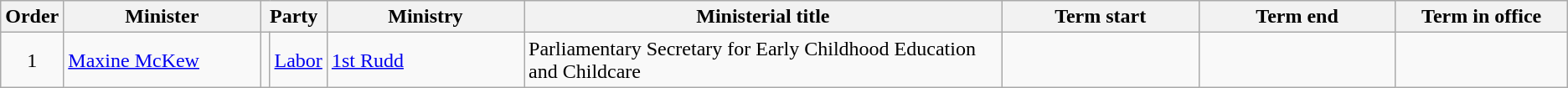<table class="wikitable">
<tr>
<th width=5>Order</th>
<th width=150>Minister</th>
<th width=75 colspan=2>Party</th>
<th width=150>Ministry</th>
<th width=375>Ministerial title</th>
<th width=150>Term start</th>
<th width=150>Term end</th>
<th width=130>Term in office</th>
</tr>
<tr>
<td align=center>1</td>
<td><a href='#'>Maxine McKew</a></td>
<td></td>
<td><a href='#'>Labor</a></td>
<td><a href='#'>1st Rudd</a></td>
<td>Parliamentary Secretary for Early Childhood Education and Childcare</td>
<td align=center></td>
<td align=center></td>
<td align=right><strong></strong></td>
</tr>
</table>
